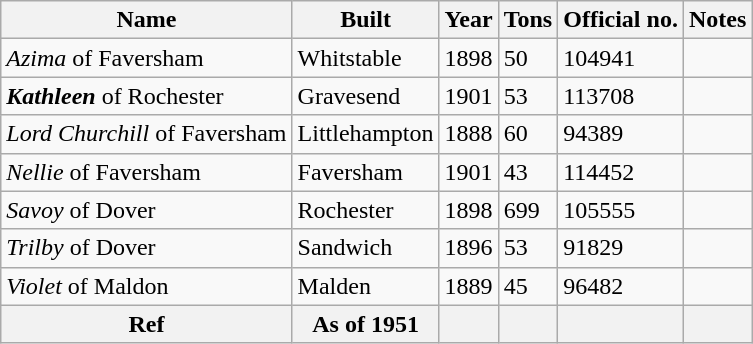<table class=wikitable>
<tr>
<th>Name</th>
<th>Built</th>
<th>Year</th>
<th>Tons</th>
<th>Official no.</th>
<th>Notes</th>
</tr>
<tr>
<td><em>Azima</em> of Faversham</td>
<td>Whitstable</td>
<td>1898</td>
<td>50</td>
<td>104941</td>
<td></td>
</tr>
<tr>
<td><strong><em>Kathleen</em></strong> of Rochester</td>
<td>Gravesend</td>
<td>1901</td>
<td>53</td>
<td>113708</td>
<td></td>
</tr>
<tr>
<td><em>Lord Churchill</em> of Faversham</td>
<td>Littlehampton</td>
<td>1888</td>
<td>60</td>
<td>94389</td>
<td></td>
</tr>
<tr>
<td><em>Nellie </em>of Faversham</td>
<td>Faversham</td>
<td>1901</td>
<td>43</td>
<td>114452</td>
<td></td>
</tr>
<tr>
<td><em>Savoy </em> of Dover</td>
<td>Rochester</td>
<td>1898</td>
<td>699</td>
<td>105555</td>
<td></td>
</tr>
<tr>
<td><em>Trilby</em> of Dover</td>
<td>Sandwich</td>
<td>1896</td>
<td>53</td>
<td>91829</td>
<td></td>
</tr>
<tr>
<td><em>Violet</em> of Maldon</td>
<td>Malden</td>
<td>1889</td>
<td>45</td>
<td>96482</td>
<td></td>
</tr>
<tr>
<th>Ref</th>
<th>As of 1951</th>
<th></th>
<th></th>
<th></th>
<th></th>
</tr>
</table>
